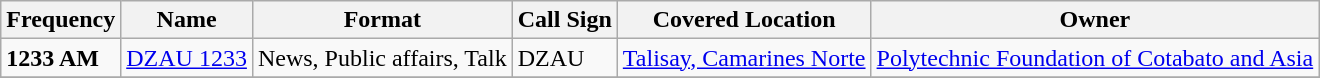<table class="wikitable">
<tr>
<th>Frequency</th>
<th>Name</th>
<th>Format</th>
<th>Call Sign</th>
<th>Covered Location</th>
<th>Owner</th>
</tr>
<tr>
<td><strong>1233 AM</strong></td>
<td><a href='#'>DZAU 1233</a></td>
<td>News, Public affairs, Talk</td>
<td>DZAU</td>
<td><a href='#'>Talisay, Camarines Norte</a></td>
<td><a href='#'>Polytechnic Foundation of Cotabato and Asia</a></td>
</tr>
<tr>
</tr>
</table>
